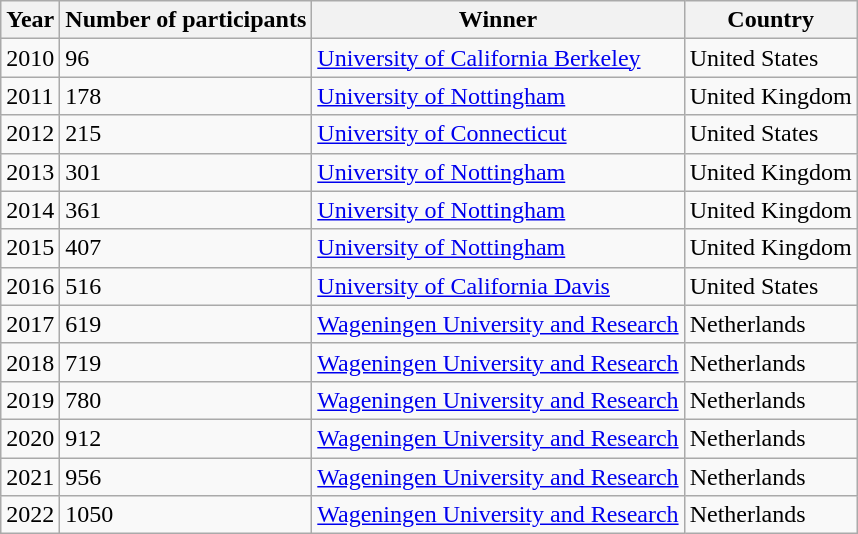<table class="wikitable">
<tr>
<th>Year</th>
<th>Number of participants</th>
<th>Winner</th>
<th>Country</th>
</tr>
<tr>
<td>2010</td>
<td>96</td>
<td><a href='#'>University of California Berkeley</a></td>
<td>United States</td>
</tr>
<tr>
<td>2011</td>
<td>178</td>
<td><a href='#'>University of Nottingham</a></td>
<td>United Kingdom</td>
</tr>
<tr>
<td>2012</td>
<td>215</td>
<td><a href='#'>University of Connecticut</a></td>
<td>United States</td>
</tr>
<tr>
<td>2013</td>
<td>301</td>
<td><a href='#'>University of Nottingham</a></td>
<td>United Kingdom</td>
</tr>
<tr>
<td>2014</td>
<td>361</td>
<td><a href='#'>University of Nottingham</a></td>
<td>United Kingdom</td>
</tr>
<tr>
<td>2015</td>
<td>407</td>
<td><a href='#'>University of Nottingham</a></td>
<td>United Kingdom</td>
</tr>
<tr>
<td>2016</td>
<td>516</td>
<td><a href='#'>University of California Davis</a></td>
<td>United States</td>
</tr>
<tr>
<td>2017</td>
<td>619</td>
<td><a href='#'>Wageningen University and Research</a></td>
<td>Netherlands</td>
</tr>
<tr>
<td>2018</td>
<td>719</td>
<td><a href='#'>Wageningen University and Research</a></td>
<td>Netherlands</td>
</tr>
<tr>
<td>2019</td>
<td>780</td>
<td><a href='#'>Wageningen University and Research</a></td>
<td>Netherlands</td>
</tr>
<tr>
<td>2020</td>
<td>912</td>
<td><a href='#'>Wageningen University and Research</a></td>
<td>Netherlands</td>
</tr>
<tr>
<td>2021</td>
<td>956</td>
<td><a href='#'>Wageningen University and Research</a></td>
<td>Netherlands</td>
</tr>
<tr>
<td>2022</td>
<td>1050</td>
<td><a href='#'>Wageningen University and Research</a></td>
<td>Netherlands</td>
</tr>
</table>
